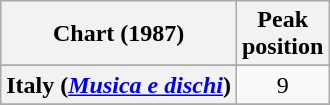<table class="wikitable sortable plainrowheaders" style="text-align:center">
<tr>
<th>Chart (1987)</th>
<th>Peak<br>position</th>
</tr>
<tr>
</tr>
<tr>
<th scope="row">Italy (<em><a href='#'>Musica e dischi</a></em>)</th>
<td>9</td>
</tr>
<tr>
</tr>
<tr>
</tr>
<tr>
</tr>
<tr>
</tr>
</table>
